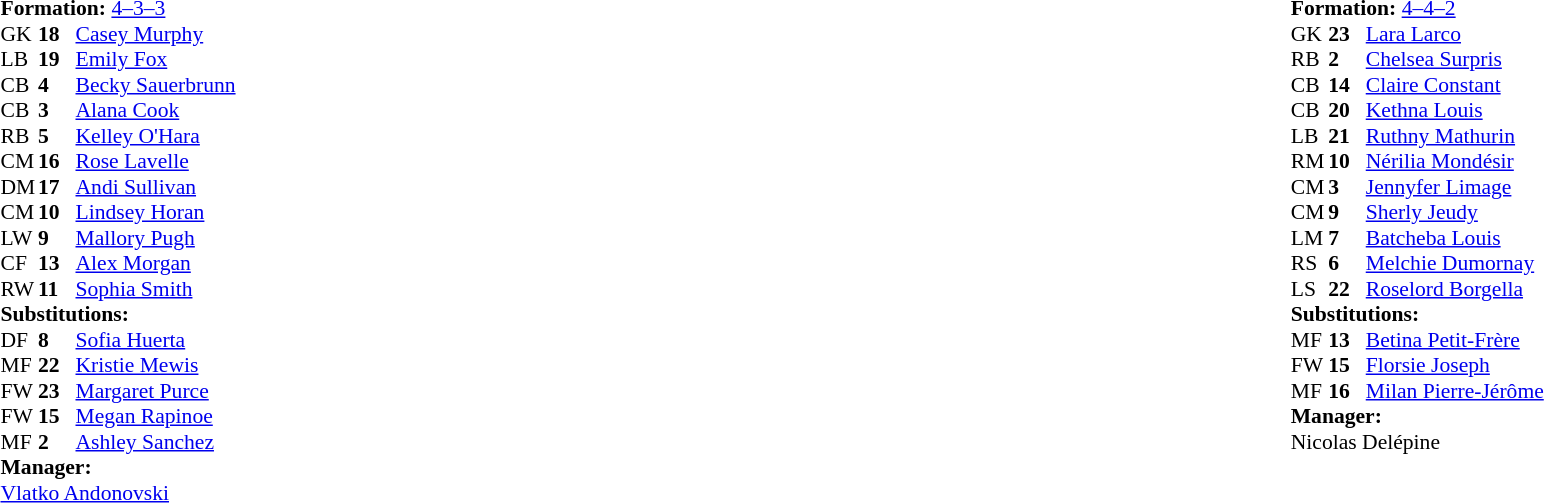<table width="100%">
<tr>
<td valign="top" width="50%"><br><table style="font-size:90%" cellspacing="0" cellpadding="0">
<tr>
<th width=25></th>
<th width=25></th>
</tr>
<tr>
<td colspan=3><strong>Formation:</strong> <a href='#'>4–3–3</a></td>
</tr>
<tr>
<td>GK</td>
<td><strong>18</strong></td>
<td><a href='#'>Casey Murphy</a></td>
</tr>
<tr>
<td>LB</td>
<td><strong>19</strong></td>
<td><a href='#'>Emily Fox</a></td>
<td></td>
</tr>
<tr>
<td>CB</td>
<td><strong>4</strong></td>
<td><a href='#'>Becky Sauerbrunn</a></td>
</tr>
<tr>
<td>CB</td>
<td><strong>3</strong></td>
<td><a href='#'>Alana Cook</a></td>
</tr>
<tr>
<td>RB</td>
<td><strong>5</strong></td>
<td><a href='#'>Kelley O'Hara</a></td>
<td></td>
</tr>
<tr>
<td>CM</td>
<td><strong>16</strong></td>
<td><a href='#'>Rose Lavelle</a></td>
<td></td>
</tr>
<tr>
<td>DM</td>
<td><strong>17</strong></td>
<td><a href='#'>Andi Sullivan</a></td>
</tr>
<tr>
<td>CM</td>
<td><strong>10</strong></td>
<td><a href='#'>Lindsey Horan</a></td>
<td></td>
</tr>
<tr>
<td>LW</td>
<td><strong>9</strong></td>
<td><a href='#'>Mallory Pugh</a></td>
<td></td>
</tr>
<tr>
<td>CF</td>
<td><strong>13</strong></td>
<td><a href='#'>Alex Morgan</a></td>
</tr>
<tr>
<td>RW</td>
<td><strong>11</strong></td>
<td><a href='#'>Sophia Smith</a></td>
<td></td>
</tr>
<tr>
<td colspan=3><strong>Substitutions:</strong></td>
</tr>
<tr>
<td>DF</td>
<td><strong>8</strong></td>
<td><a href='#'>Sofia Huerta</a></td>
<td></td>
</tr>
<tr>
<td>MF</td>
<td><strong>22</strong></td>
<td><a href='#'>Kristie Mewis</a></td>
<td></td>
</tr>
<tr>
<td>FW</td>
<td><strong>23</strong></td>
<td><a href='#'>Margaret Purce</a></td>
<td></td>
</tr>
<tr>
<td>FW</td>
<td><strong>15</strong></td>
<td><a href='#'>Megan Rapinoe</a></td>
<td></td>
</tr>
<tr>
<td>MF</td>
<td><strong>2</strong></td>
<td><a href='#'>Ashley Sanchez</a></td>
<td></td>
</tr>
<tr>
<td colspan=3><strong>Manager:</strong></td>
</tr>
<tr>
<td colspan=3> <a href='#'>Vlatko Andonovski</a></td>
</tr>
</table>
</td>
<td valign="top" width="50%"><br><table style="font-size:90%; margin:auto" cellspacing="0" cellpadding="0">
<tr>
<th width=25></th>
<th width=25></th>
</tr>
<tr>
<td colspan=3><strong>Formation:</strong> <a href='#'>4–4–2</a></td>
</tr>
<tr>
<td>GK</td>
<td><strong>23</strong></td>
<td><a href='#'>Lara Larco</a></td>
</tr>
<tr>
<td>RB</td>
<td><strong>2</strong></td>
<td><a href='#'>Chelsea Surpris</a></td>
</tr>
<tr>
<td>CB</td>
<td><strong>14</strong></td>
<td><a href='#'>Claire Constant</a></td>
</tr>
<tr>
<td>CB</td>
<td><strong>20</strong></td>
<td><a href='#'>Kethna Louis</a></td>
</tr>
<tr>
<td>LB</td>
<td><strong>21</strong></td>
<td><a href='#'>Ruthny Mathurin</a></td>
</tr>
<tr>
<td>RM</td>
<td><strong>10</strong></td>
<td><a href='#'>Nérilia Mondésir</a></td>
<td></td>
</tr>
<tr>
<td>CM</td>
<td><strong>3</strong></td>
<td><a href='#'>Jennyfer Limage</a></td>
</tr>
<tr>
<td>CM</td>
<td><strong>9</strong></td>
<td><a href='#'>Sherly Jeudy</a></td>
</tr>
<tr>
<td>LM</td>
<td><strong>7</strong></td>
<td><a href='#'>Batcheba Louis</a></td>
<td></td>
</tr>
<tr>
<td>RS</td>
<td><strong>6</strong></td>
<td><a href='#'>Melchie Dumornay</a></td>
</tr>
<tr>
<td>LS</td>
<td><strong>22</strong></td>
<td><a href='#'>Roselord Borgella</a></td>
<td> </td>
</tr>
<tr>
<td colspan=3><strong>Substitutions:</strong></td>
</tr>
<tr>
<td>MF</td>
<td><strong>13</strong></td>
<td><a href='#'>Betina Petit-Frère</a></td>
<td></td>
</tr>
<tr>
<td>FW</td>
<td><strong>15</strong></td>
<td><a href='#'>Florsie Joseph</a></td>
<td></td>
</tr>
<tr>
<td>MF</td>
<td><strong>16</strong></td>
<td><a href='#'>Milan Pierre-Jérôme</a></td>
<td></td>
</tr>
<tr>
<td colspan=3><strong>Manager:</strong></td>
</tr>
<tr>
<td colspan=3> Nicolas Delépine</td>
</tr>
</table>
</td>
</tr>
</table>
